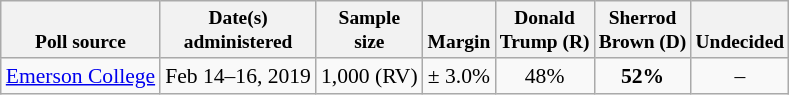<table class="wikitable sortable" style="font-size:90%;text-align:center;">
<tr valign=bottom style="font-size:90%;">
<th>Poll source</th>
<th>Date(s)<br>administered</th>
<th>Sample<br>size</th>
<th>Margin<br></th>
<th>Donald<br>Trump (R)</th>
<th>Sherrod<br>Brown (D)</th>
<th>Undecided</th>
</tr>
<tr>
<td style="text-align:left;"><a href='#'>Emerson College</a></td>
<td>Feb 14–16, 2019</td>
<td>1,000 (RV)</td>
<td>± 3.0%</td>
<td>48%</td>
<td><strong>52%</strong></td>
<td>–</td>
</tr>
</table>
